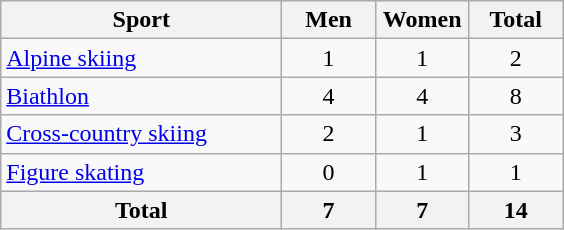<table class="wikitable sortable" style="text-align:center">
<tr>
<th width=180>Sport</th>
<th width=55>Men</th>
<th width=55>Women</th>
<th width=55>Total</th>
</tr>
<tr>
<td align=left><a href='#'>Alpine skiing</a></td>
<td>1</td>
<td>1</td>
<td>2</td>
</tr>
<tr>
<td align=left><a href='#'>Biathlon</a></td>
<td>4</td>
<td>4</td>
<td>8</td>
</tr>
<tr>
<td align=left><a href='#'>Cross-country skiing</a></td>
<td>2</td>
<td>1</td>
<td>3</td>
</tr>
<tr>
<td align=left><a href='#'>Figure skating</a></td>
<td>0</td>
<td>1</td>
<td>1</td>
</tr>
<tr>
<th>Total</th>
<th>7</th>
<th>7</th>
<th>14</th>
</tr>
</table>
